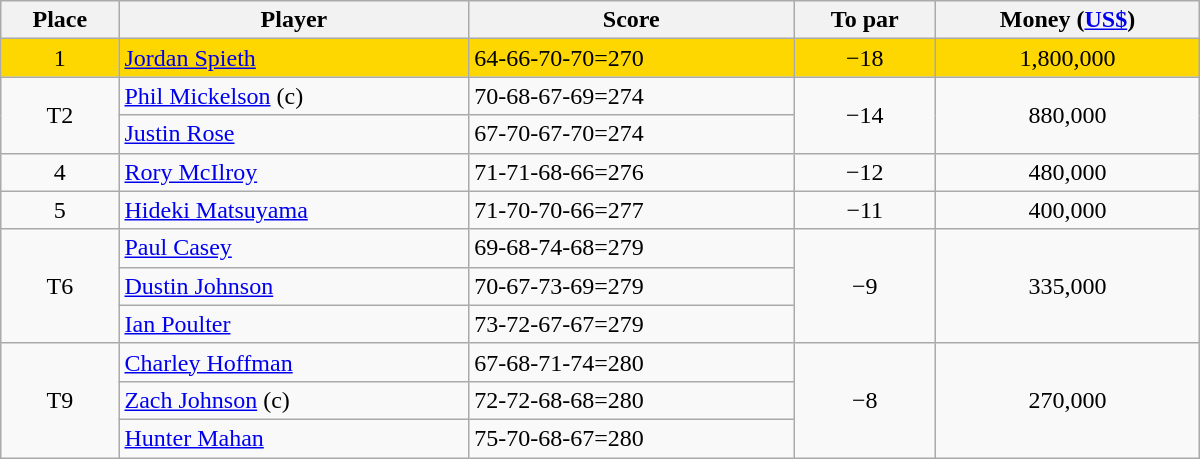<table class="wikitable" style="width:50em;margin-bottom:0;">
<tr>
<th>Place</th>
<th>Player</th>
<th>Score</th>
<th>To par</th>
<th>Money (<a href='#'>US$</a>)</th>
</tr>
<tr style="background:gold">
<td align=center>1</td>
<td> <a href='#'>Jordan Spieth</a></td>
<td>64-66-70-70=270</td>
<td align=center>−18</td>
<td align=center>1,800,000</td>
</tr>
<tr>
<td rowspan=2 align=center>T2</td>
<td> <a href='#'>Phil Mickelson</a> (c)</td>
<td>70-68-67-69=274</td>
<td rowspan=2 align=center>−14</td>
<td rowspan=2 align=center>880,000</td>
</tr>
<tr>
<td> <a href='#'>Justin Rose</a></td>
<td>67-70-67-70=274</td>
</tr>
<tr>
<td align=center>4</td>
<td> <a href='#'>Rory McIlroy</a></td>
<td>71-71-68-66=276</td>
<td align=center>−12</td>
<td align=center>480,000</td>
</tr>
<tr>
<td align=center>5</td>
<td> <a href='#'>Hideki Matsuyama</a></td>
<td>71-70-70-66=277</td>
<td align=center>−11</td>
<td align=center>400,000</td>
</tr>
<tr>
<td rowspan=3 align=center>T6</td>
<td> <a href='#'>Paul Casey</a></td>
<td>69-68-74-68=279</td>
<td rowspan=3 align=center>−9</td>
<td rowspan=3 align=center>335,000</td>
</tr>
<tr>
<td> <a href='#'>Dustin Johnson</a></td>
<td>70-67-73-69=279</td>
</tr>
<tr>
<td> <a href='#'>Ian Poulter</a></td>
<td>73-72-67-67=279</td>
</tr>
<tr>
<td rowspan=3 align=center>T9</td>
<td> <a href='#'>Charley Hoffman</a></td>
<td>67-68-71-74=280</td>
<td rowspan=3 align=center>−8</td>
<td rowspan=3 align=center>270,000</td>
</tr>
<tr>
<td> <a href='#'>Zach Johnson</a> (c)</td>
<td>72-72-68-68=280</td>
</tr>
<tr>
<td> <a href='#'>Hunter Mahan</a></td>
<td>75-70-68-67=280</td>
</tr>
</table>
